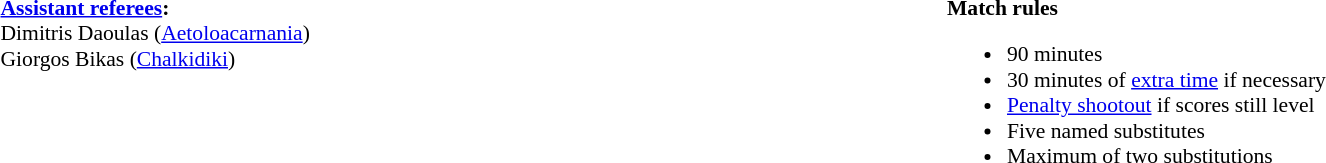<table width=100% style="font-size: 90%">
<tr>
<td width=50% valign=top><br><strong><a href='#'>Assistant referees</a>:</strong>
<br>Dimitris Daoulas (<a href='#'>Aetoloacarnania</a>)
<br>Giorgos Bikas (<a href='#'>Chalkidiki</a>)</td>
<td width=50% valign=top><br><strong>Match rules</strong><ul><li>90 minutes</li><li>30 minutes of <a href='#'>extra time</a> if necessary</li><li><a href='#'>Penalty shootout</a> if scores still level</li><li>Five named substitutes</li><li>Maximum of two substitutions</li></ul></td>
</tr>
</table>
